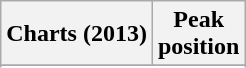<table class="wikitable sortable plainrowheaders" style="text-align:center">
<tr>
<th scope="col">Charts (2013)</th>
<th scope="col">Peak<br>position</th>
</tr>
<tr>
</tr>
<tr>
</tr>
<tr>
</tr>
<tr>
</tr>
<tr>
</tr>
<tr>
</tr>
<tr>
</tr>
<tr>
</tr>
<tr>
</tr>
<tr>
</tr>
<tr>
</tr>
<tr>
</tr>
<tr>
</tr>
<tr>
</tr>
<tr>
</tr>
<tr>
</tr>
<tr>
</tr>
</table>
